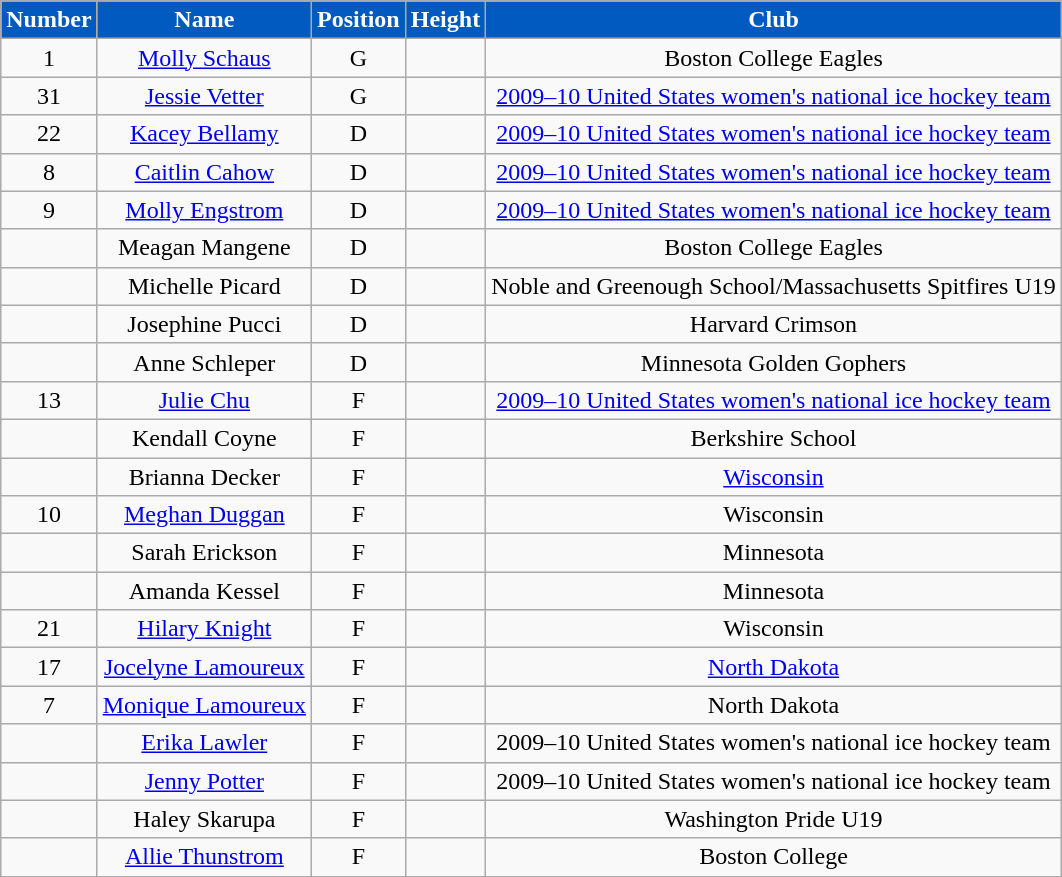<table class="wikitable" style="text-align:center;">
<tr>
<th style="background:#005ac0; color:#fff;">Number</th>
<th style="background:#005ac0; color:#fff;">Name</th>
<th style="background:#005ac0; color:#fff;">Position</th>
<th style="background:#005ac0; color:#fff;">Height</th>
<th style="background:#005ac0; color:#fff;">Club</th>
</tr>
<tr>
<td>1</td>
<td><a href='#'>Molly Schaus</a></td>
<td>G</td>
<td></td>
<td>Boston College Eagles</td>
</tr>
<tr>
<td>31</td>
<td><a href='#'>Jessie Vetter</a></td>
<td>G</td>
<td></td>
<td><a href='#'>2009–10 United States women's national ice hockey team</a></td>
</tr>
<tr>
<td>22</td>
<td><a href='#'>Kacey Bellamy</a></td>
<td>D</td>
<td></td>
<td><a href='#'>2009–10 United States women's national ice hockey team</a></td>
</tr>
<tr>
<td>8</td>
<td><a href='#'>Caitlin Cahow</a></td>
<td>D</td>
<td></td>
<td><a href='#'>2009–10 United States women's national ice hockey team</a></td>
</tr>
<tr>
<td>9</td>
<td><a href='#'>Molly Engstrom</a></td>
<td>D</td>
<td></td>
<td><a href='#'>2009–10 United States women's national ice hockey team</a></td>
</tr>
<tr>
<td></td>
<td>Meagan Mangene</td>
<td>D</td>
<td></td>
<td>Boston College Eagles</td>
</tr>
<tr>
<td></td>
<td>Michelle Picard</td>
<td>D</td>
<td></td>
<td>Noble and Greenough School/Massachusetts Spitfires U19</td>
</tr>
<tr>
<td></td>
<td>Josephine Pucci</td>
<td>D</td>
<td></td>
<td>Harvard Crimson</td>
</tr>
<tr>
<td></td>
<td>Anne Schleper</td>
<td>D</td>
<td></td>
<td>Minnesota Golden Gophers</td>
</tr>
<tr>
<td>13</td>
<td><a href='#'>Julie Chu</a></td>
<td>F</td>
<td></td>
<td><a href='#'>2009–10 United States women's national ice hockey team</a></td>
</tr>
<tr>
<td></td>
<td>Kendall Coyne</td>
<td>F</td>
<td></td>
<td>Berkshire School</td>
</tr>
<tr>
<td></td>
<td>Brianna Decker</td>
<td>F</td>
<td></td>
<td><a href='#'>Wisconsin</a></td>
</tr>
<tr>
<td>10</td>
<td><a href='#'>Meghan Duggan</a></td>
<td>F</td>
<td></td>
<td>Wisconsin</td>
</tr>
<tr>
<td></td>
<td>Sarah Erickson</td>
<td>F</td>
<td></td>
<td>Minnesota</td>
</tr>
<tr>
<td></td>
<td>Amanda Kessel</td>
<td>F</td>
<td></td>
<td>Minnesota</td>
</tr>
<tr>
<td>21</td>
<td><a href='#'>Hilary Knight</a></td>
<td>F</td>
<td></td>
<td>Wisconsin</td>
</tr>
<tr>
<td>17</td>
<td><a href='#'>Jocelyne Lamoureux</a></td>
<td>F</td>
<td></td>
<td><a href='#'>North Dakota</a></td>
</tr>
<tr>
<td>7</td>
<td><a href='#'>Monique Lamoureux</a></td>
<td>F</td>
<td></td>
<td>North Dakota</td>
</tr>
<tr>
<td></td>
<td><a href='#'>Erika Lawler</a></td>
<td>F</td>
<td></td>
<td>2009–10 United States women's national ice hockey team</td>
</tr>
<tr>
<td></td>
<td><a href='#'>Jenny Potter</a></td>
<td>F</td>
<td></td>
<td>2009–10 United States women's national ice hockey team</td>
</tr>
<tr>
<td></td>
<td>Haley Skarupa</td>
<td>F</td>
<td></td>
<td>Washington Pride U19</td>
</tr>
<tr>
<td></td>
<td><a href='#'>Allie Thunstrom</a></td>
<td>F</td>
<td></td>
<td>Boston College</td>
</tr>
</table>
